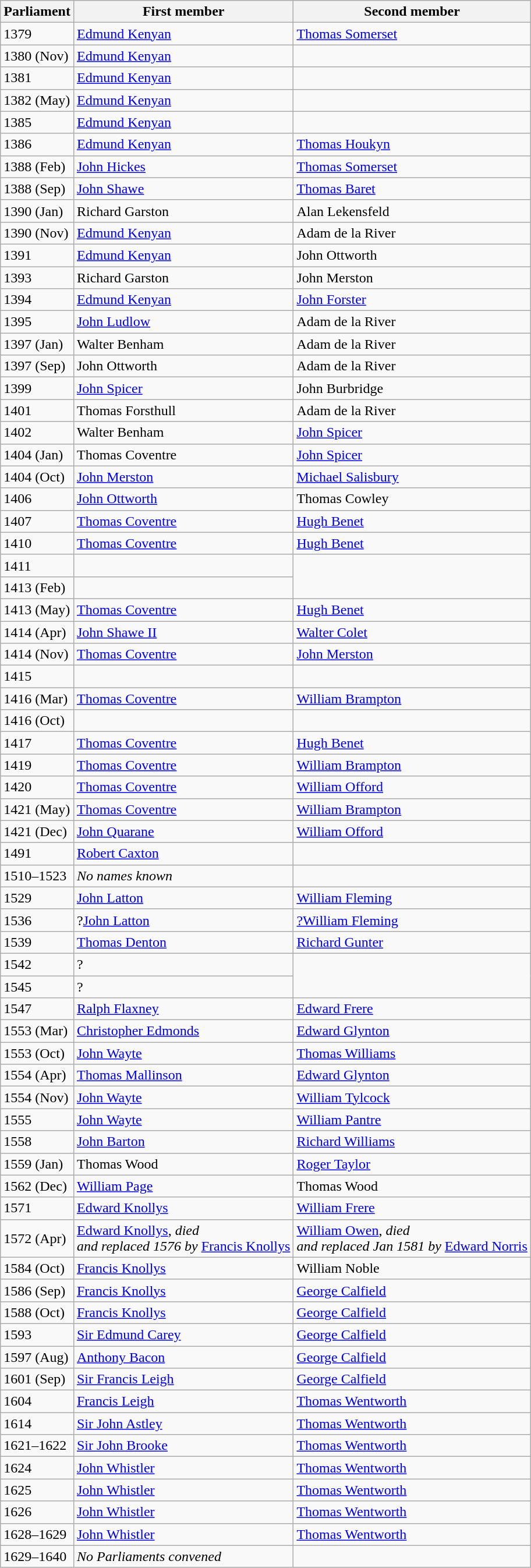<table class="wikitable">
<tr>
<th>Parliament</th>
<th>First member</th>
<th>Second member</th>
</tr>
<tr>
<td>1379</td>
<td><a href='#'>Edmund Kenyan</a></td>
<td><a href='#'>Thomas Somerset</a></td>
</tr>
<tr>
<td>1380 (Nov)</td>
<td><a href='#'>Edmund Kenyan</a></td>
<td></td>
</tr>
<tr>
<td>1381</td>
<td><a href='#'>Edmund Kenyan</a></td>
<td></td>
</tr>
<tr>
<td>1382 (May)</td>
<td><a href='#'>Edmund Kenyan</a></td>
<td></td>
</tr>
<tr>
<td>1385</td>
<td><a href='#'>Edmund Kenyan</a></td>
<td></td>
</tr>
<tr>
<td>1386</td>
<td><a href='#'>Edmund Kenyan</a></td>
<td><a href='#'>Thomas Houkyn</a></td>
</tr>
<tr>
<td>1388 (Feb)</td>
<td><a href='#'>John Hickes</a></td>
<td><a href='#'>Thomas Somerset</a></td>
</tr>
<tr>
<td>1388 (Sep)</td>
<td><a href='#'>John Shawe</a></td>
<td><a href='#'>Thomas Baret</a></td>
</tr>
<tr>
<td>1390 (Jan)</td>
<td>Richard Garston</td>
<td>Alan Lekensfeld</td>
</tr>
<tr>
<td>1390 (Nov)</td>
<td><a href='#'>Edmund Kenyan</a></td>
<td>Adam de la River</td>
</tr>
<tr>
<td>1391</td>
<td><a href='#'>Edmund Kenyan</a></td>
<td>John Ottworth</td>
</tr>
<tr>
<td>1393</td>
<td>Richard Garston</td>
<td>John Merston</td>
</tr>
<tr>
<td>1394</td>
<td><a href='#'>Edmund Kenyan</a></td>
<td><a href='#'>John Forster</a></td>
</tr>
<tr>
<td>1395</td>
<td><a href='#'>John Ludlow</a></td>
<td>Adam de la River</td>
</tr>
<tr>
<td>1397 (Jan)</td>
<td>Walter Benham</td>
<td>Adam de la River</td>
</tr>
<tr>
<td>1397 (Sep)</td>
<td>John Ottworth</td>
<td>Adam de la River</td>
</tr>
<tr>
<td>1399</td>
<td><a href='#'>John Spicer</a></td>
<td>John Burbridge</td>
</tr>
<tr>
<td>1401</td>
<td>Thomas Forsthull</td>
<td>Adam de la River</td>
</tr>
<tr>
<td>1402</td>
<td>Walter Benham</td>
<td><a href='#'>John Spicer</a></td>
</tr>
<tr>
<td>1404 (Jan)</td>
<td>Thomas Coventre</td>
<td><a href='#'>John Spicer</a></td>
</tr>
<tr>
<td>1404 (Oct)</td>
<td><a href='#'>John Merston</a></td>
<td><a href='#'>Michael Salisbury</a></td>
</tr>
<tr>
<td>1406</td>
<td><a href='#'>John Ottworth</a></td>
<td>Thomas Cowley</td>
</tr>
<tr>
<td>1407</td>
<td><a href='#'>Thomas Coventre</a></td>
<td><a href='#'>Hugh Benet</a></td>
</tr>
<tr>
<td>1410</td>
<td><a href='#'>Thomas Coventre</a></td>
<td><a href='#'>Hugh Benet</a></td>
</tr>
<tr>
<td>1411</td>
<td></td>
</tr>
<tr>
<td>1413 (Feb)</td>
<td></td>
</tr>
<tr>
<td>1413 (May)</td>
<td><a href='#'>Thomas Coventre</a></td>
<td><a href='#'>Hugh Benet</a></td>
</tr>
<tr>
<td>1414 (Apr)</td>
<td><a href='#'>John Shawe II</a></td>
<td><a href='#'>Walter Colet</a></td>
</tr>
<tr>
<td>1414 (Nov)</td>
<td><a href='#'>Thomas Coventre</a></td>
<td><a href='#'>John Merston</a></td>
</tr>
<tr>
<td>1415</td>
<td></td>
</tr>
<tr>
<td>1416 (Mar)</td>
<td><a href='#'>Thomas Coventre</a></td>
<td><a href='#'>William Brampton</a></td>
</tr>
<tr>
<td>1416 (Oct)</td>
<td></td>
</tr>
<tr>
<td>1417</td>
<td><a href='#'>Thomas Coventre</a></td>
<td><a href='#'>Hugh Benet</a></td>
</tr>
<tr>
<td>1419</td>
<td><a href='#'>Thomas Coventre</a></td>
<td><a href='#'>William Brampton</a></td>
</tr>
<tr>
<td>1420</td>
<td><a href='#'>Thomas Coventre</a></td>
<td><a href='#'>William Offord</a></td>
</tr>
<tr>
<td>1421 (May)</td>
<td><a href='#'>Thomas Coventre</a></td>
<td><a href='#'>William Brampton</a></td>
</tr>
<tr>
<td>1421 (Dec)</td>
<td><a href='#'>John Quarane</a></td>
<td><a href='#'>William Offord</a></td>
</tr>
<tr>
<td>1491</td>
<td><a href='#'>Robert Caxton</a></td>
<td></td>
</tr>
<tr>
<td>1510–1523</td>
<td><em>No names known</em></td>
</tr>
<tr>
<td>1529</td>
<td><a href='#'>John Latton</a></td>
<td><a href='#'>William Fleming</a></td>
</tr>
<tr>
<td>1536</td>
<td>?<a href='#'>John Latton</a></td>
<td><a href='#'>?William Fleming</a></td>
</tr>
<tr>
<td>1539</td>
<td><a href='#'>Thomas Denton</a></td>
<td><a href='#'>Richard Gunter</a></td>
</tr>
<tr>
<td>1542</td>
<td>?</td>
</tr>
<tr>
<td>1545</td>
<td>?</td>
</tr>
<tr>
<td>1547</td>
<td><a href='#'>Ralph Flaxney</a></td>
<td><a href='#'>Edward Frere</a></td>
</tr>
<tr>
<td>1553 (Mar)</td>
<td><a href='#'>Christopher Edmonds</a></td>
<td><a href='#'>Edward Glynton</a></td>
</tr>
<tr>
<td>1553 (Oct)</td>
<td><a href='#'>John Wayte</a></td>
<td><a href='#'>Thomas Williams</a></td>
</tr>
<tr>
<td>1554 (Apr)</td>
<td><a href='#'>Thomas Mallinson</a></td>
<td><a href='#'>Edward Glynton</a></td>
</tr>
<tr>
<td>1554 (Nov)</td>
<td><a href='#'>John Wayte</a></td>
<td><a href='#'>William Tylcock</a></td>
</tr>
<tr>
<td>1555</td>
<td><a href='#'>John Wayte</a></td>
<td><a href='#'>William Pantre</a></td>
</tr>
<tr>
<td>1558</td>
<td><a href='#'>John Barton</a></td>
<td><a href='#'>Richard Williams</a></td>
</tr>
<tr>
<td>1559 (Jan)</td>
<td>Thomas Wood</td>
<td><a href='#'>Roger Taylor</a></td>
</tr>
<tr>
<td>1562 (Dec)</td>
<td><a href='#'>William Page</a></td>
<td>Thomas Wood</td>
</tr>
<tr>
<td>1571</td>
<td><a href='#'>Edward Knollys</a></td>
<td><a href='#'>William Frere</a></td>
</tr>
<tr>
<td>1572 (Apr)</td>
<td><a href='#'>Edward Knollys</a>, <em>died <br> and replaced 1576 by</em> <a href='#'>Francis Knollys</a></td>
<td><a href='#'>William Owen</a>, <em>died <br> and replaced Jan 1581 by</em> <a href='#'>Edward Norris</a></td>
</tr>
<tr>
<td>1584 (Oct)</td>
<td><a href='#'>Francis Knollys</a></td>
<td>William Noble</td>
</tr>
<tr>
<td>1586 (Sep)</td>
<td><a href='#'>Francis Knollys</a></td>
<td><a href='#'>George Calfield</a></td>
</tr>
<tr>
<td>1588 (Oct)</td>
<td><a href='#'>Francis Knollys</a></td>
<td><a href='#'>George Calfield</a></td>
</tr>
<tr>
<td>1593</td>
<td><a href='#'>Sir Edmund Carey</a></td>
<td><a href='#'>George Calfield</a></td>
</tr>
<tr>
<td>1597 (Aug)</td>
<td><a href='#'>Anthony Bacon</a></td>
<td><a href='#'>George Calfield</a></td>
</tr>
<tr>
<td>1601 (Sep)</td>
<td><a href='#'>Sir Francis Leigh</a></td>
<td><a href='#'>George Calfield</a></td>
</tr>
<tr>
<td>1604</td>
<td><a href='#'>Francis Leigh</a></td>
<td><a href='#'>Thomas Wentworth</a></td>
</tr>
<tr>
<td>1614</td>
<td><a href='#'>Sir John Astley</a></td>
<td><a href='#'>Thomas Wentworth</a></td>
</tr>
<tr>
<td>1621–1622</td>
<td><a href='#'>Sir John Brooke</a></td>
<td><a href='#'>Thomas Wentworth</a></td>
</tr>
<tr>
<td>1624</td>
<td><a href='#'>John Whistler</a></td>
<td><a href='#'>Thomas Wentworth</a></td>
</tr>
<tr>
<td>1625</td>
<td><a href='#'>John Whistler</a></td>
<td><a href='#'>Thomas Wentworth</a></td>
</tr>
<tr>
<td>1626</td>
<td><a href='#'>John Whistler</a></td>
<td><a href='#'>Thomas Wentworth</a></td>
</tr>
<tr>
<td>1628–1629</td>
<td><a href='#'>John Whistler</a></td>
<td><a href='#'>Thomas Wentworth</a></td>
</tr>
<tr>
<td>1629–1640</td>
<td><em>No Parliaments convened</em></td>
</tr>
</table>
